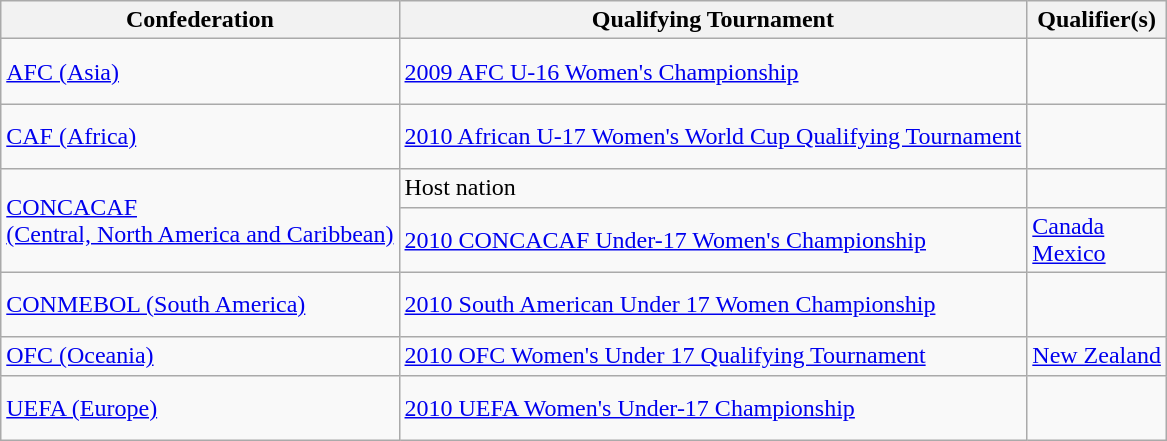<table class=wikitable>
<tr>
<th>Confederation</th>
<th>Qualifying Tournament</th>
<th>Qualifier(s)</th>
</tr>
<tr>
<td><a href='#'>AFC (Asia)</a></td>
<td><a href='#'>2009 AFC U-16 Women's Championship</a></td>
<td> <br>  <br> </td>
</tr>
<tr>
<td><a href='#'>CAF (Africa)</a></td>
<td><a href='#'>2010 African U-17 Women's World Cup Qualifying Tournament</a></td>
<td><br> <br> </td>
</tr>
<tr>
<td rowspan=2><a href='#'>CONCACAF<br>(Central, North America and Caribbean)</a></td>
<td>Host nation</td>
<td></td>
</tr>
<tr>
<td><a href='#'>2010 CONCACAF Under-17 Women's Championship</a></td>
<td> <a href='#'>Canada</a><br>  <a href='#'>Mexico</a></td>
</tr>
<tr>
<td><a href='#'>CONMEBOL (South America)</a></td>
<td><a href='#'>2010 South American Under 17 Women Championship</a></td>
<td><br> <br> </td>
</tr>
<tr>
<td><a href='#'>OFC (Oceania)</a></td>
<td><a href='#'>2010 OFC Women's Under 17 Qualifying Tournament</a></td>
<td> <a href='#'>New Zealand</a></td>
</tr>
<tr>
<td><a href='#'>UEFA (Europe)</a></td>
<td><a href='#'>2010 UEFA Women's Under-17 Championship</a></td>
<td> <br> <br> </td>
</tr>
</table>
